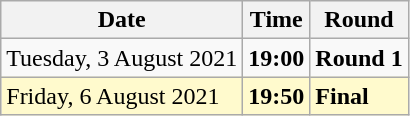<table class="wikitable">
<tr>
<th>Date</th>
<th>Time</th>
<th>Round</th>
</tr>
<tr>
<td>Tuesday, 3 August 2021</td>
<td><strong>19:00</strong></td>
<td><strong>Round 1</strong></td>
</tr>
<tr style=background:lemonchiffon>
<td>Friday, 6 August 2021</td>
<td><strong>19:50</strong></td>
<td><strong>Final</strong></td>
</tr>
</table>
